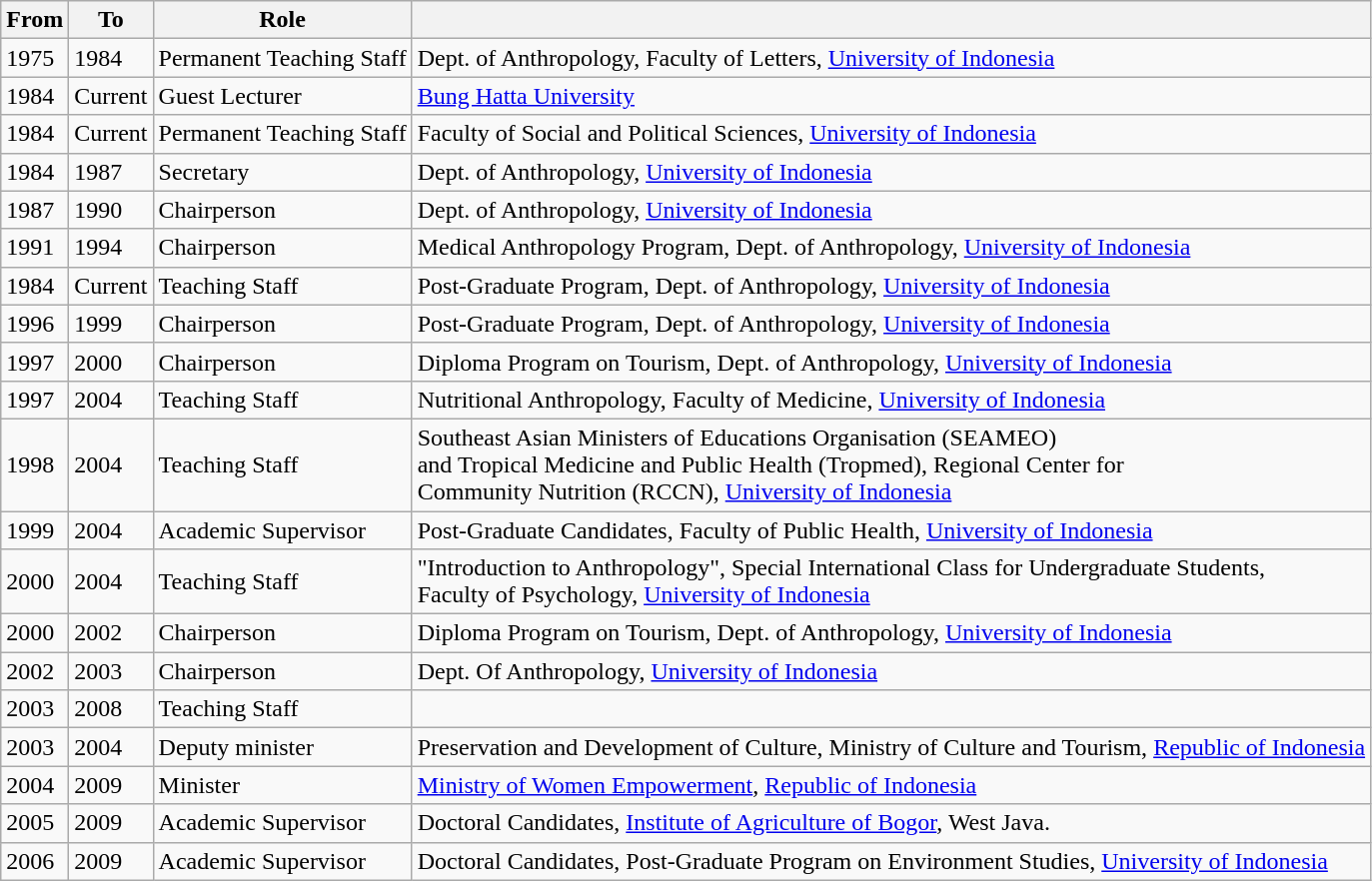<table class="wikitable">
<tr>
<th>From</th>
<th>To</th>
<th>Role</th>
<th></th>
</tr>
<tr>
<td>1975</td>
<td>1984</td>
<td>Permanent Teaching Staff</td>
<td>Dept. of Anthropology, Faculty of Letters, <a href='#'>University of Indonesia</a></td>
</tr>
<tr>
<td>1984</td>
<td>Current</td>
<td>Guest Lecturer</td>
<td><a href='#'>Bung Hatta University</a></td>
</tr>
<tr>
<td>1984</td>
<td>Current</td>
<td>Permanent Teaching Staff</td>
<td>Faculty of Social and Political Sciences, <a href='#'>University of Indonesia</a></td>
</tr>
<tr>
<td>1984</td>
<td>1987</td>
<td>Secretary</td>
<td>Dept. of Anthropology, <a href='#'>University of Indonesia</a></td>
</tr>
<tr>
<td>1987</td>
<td>1990</td>
<td>Chairperson</td>
<td>Dept. of Anthropology, <a href='#'>University of Indonesia</a></td>
</tr>
<tr>
<td>1991</td>
<td>1994</td>
<td>Chairperson</td>
<td>Medical Anthropology Program, Dept. of Anthropology, <a href='#'>University of Indonesia</a></td>
</tr>
<tr>
<td>1984</td>
<td>Current</td>
<td>Teaching Staff</td>
<td>Post-Graduate Program, Dept. of Anthropology, <a href='#'>University of Indonesia</a></td>
</tr>
<tr>
<td>1996</td>
<td>1999</td>
<td>Chairperson</td>
<td>Post-Graduate Program, Dept. of Anthropology, <a href='#'>University of Indonesia</a></td>
</tr>
<tr>
<td>1997</td>
<td>2000</td>
<td>Chairperson</td>
<td>Diploma Program on Tourism, Dept. of Anthropology, <a href='#'>University of Indonesia</a></td>
</tr>
<tr>
<td>1997</td>
<td>2004</td>
<td>Teaching Staff</td>
<td>Nutritional Anthropology, Faculty of Medicine, <a href='#'>University of Indonesia</a></td>
</tr>
<tr>
<td>1998</td>
<td>2004</td>
<td>Teaching Staff</td>
<td>Southeast Asian Ministers of Educations Organisation (SEAMEO)<br>and Tropical Medicine and Public Health (Tropmed), Regional Center for<br>Community Nutrition (RCCN), <a href='#'>University of Indonesia</a></td>
</tr>
<tr>
<td>1999</td>
<td>2004</td>
<td>Academic Supervisor</td>
<td>Post-Graduate Candidates, Faculty of Public Health, <a href='#'>University of Indonesia</a></td>
</tr>
<tr>
<td>2000</td>
<td>2004</td>
<td>Teaching Staff</td>
<td>"Introduction to Anthropology", Special International Class for Undergraduate Students,<br>Faculty of Psychology, <a href='#'>University of Indonesia</a></td>
</tr>
<tr>
<td>2000</td>
<td>2002</td>
<td>Chairperson</td>
<td>Diploma Program on Tourism, Dept. of Anthropology, <a href='#'>University of Indonesia</a></td>
</tr>
<tr>
<td>2002</td>
<td>2003</td>
<td>Chairperson</td>
<td>Dept. Of Anthropology, <a href='#'>University of Indonesia</a></td>
</tr>
<tr>
<td>2003</td>
<td>2008</td>
<td>Teaching Staff</td>
<td></td>
</tr>
<tr>
<td>2003</td>
<td>2004</td>
<td>Deputy minister</td>
<td>Preservation and Development of Culture, Ministry of Culture and Tourism, <a href='#'>Republic of Indonesia</a></td>
</tr>
<tr>
<td>2004</td>
<td>2009</td>
<td>Minister</td>
<td><a href='#'>Ministry of Women Empowerment</a>, <a href='#'>Republic of Indonesia</a></td>
</tr>
<tr>
<td>2005</td>
<td>2009</td>
<td>Academic Supervisor</td>
<td>Doctoral Candidates, <a href='#'>Institute of Agriculture of Bogor</a>, West Java.</td>
</tr>
<tr>
<td>2006</td>
<td>2009</td>
<td>Academic Supervisor</td>
<td>Doctoral Candidates, Post-Graduate Program on Environment Studies, <a href='#'>University of Indonesia</a></td>
</tr>
</table>
